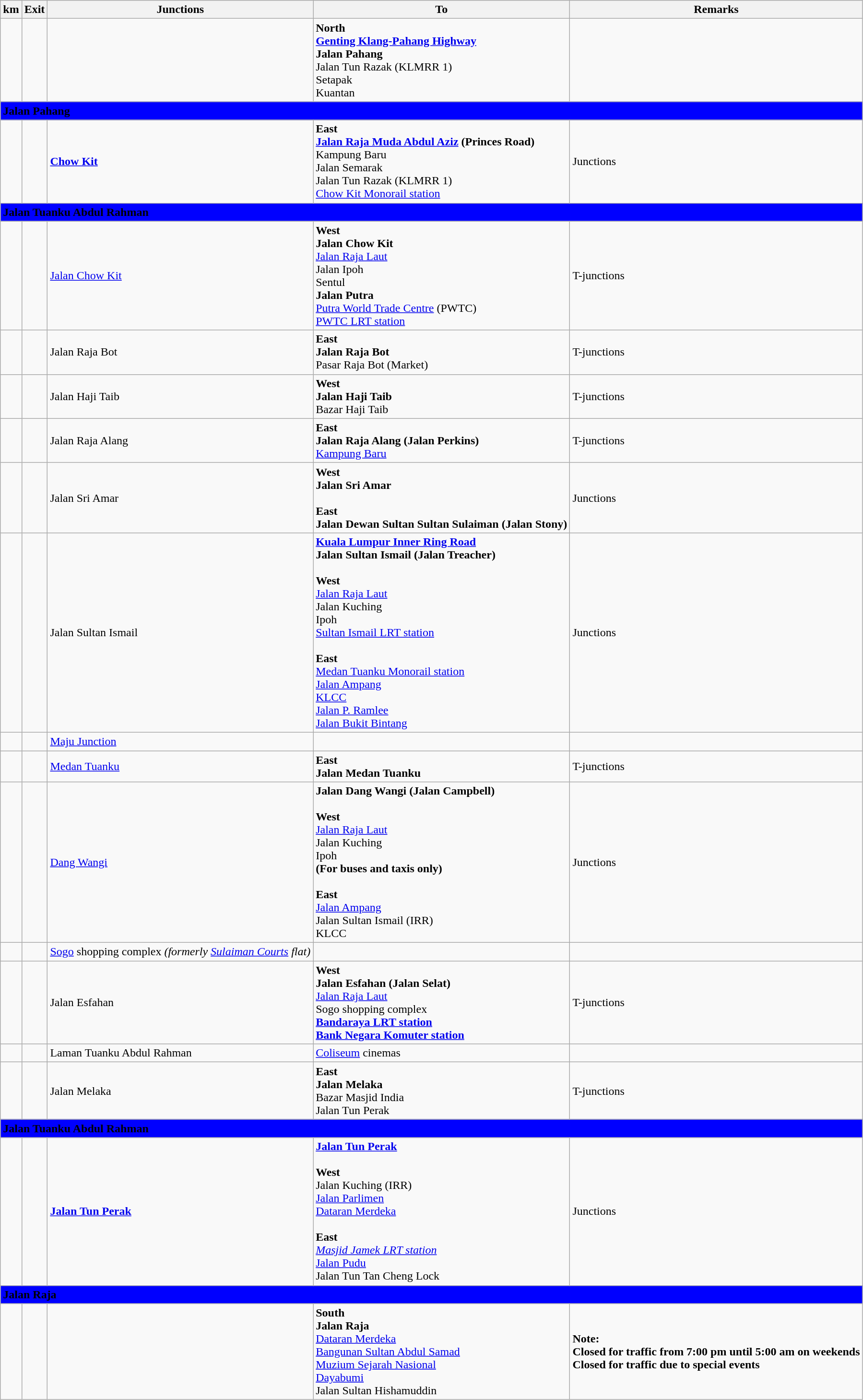<table class="wikitable">
<tr>
<th>km</th>
<th>Exit</th>
<th>Junctions</th>
<th>To</th>
<th>Remarks</th>
</tr>
<tr>
<td></td>
<td></td>
<td></td>
<td><strong>North</strong><br> <strong><a href='#'>Genting Klang-Pahang Highway</a></strong><br><strong>Jalan Pahang</strong><br>Jalan Tun Razak (KLMRR 1)<br>Setapak<br>Kuantan</td>
<td></td>
</tr>
<tr>
<td style="width:600px" colspan="6" style="text-align:center" bgcolor="blue"><strong><span> Jalan Pahang</span></strong></td>
</tr>
<tr>
<td></td>
<td></td>
<td><strong><a href='#'>Chow Kit</a></strong></td>
<td><strong>East</strong><br><strong><a href='#'>Jalan Raja Muda Abdul Aziz</a> (Princes Road)</strong><br>Kampung Baru<br>Jalan Semarak<br>Jalan Tun Razak (KLMRR 1)<br> <a href='#'>Chow Kit Monorail station</a></td>
<td>Junctions</td>
</tr>
<tr>
<td style="width:600px" colspan="6" style="text-align:center" bgcolor="blue"><strong><span>Jalan Tuanku Abdul Rahman</span></strong></td>
</tr>
<tr>
<td></td>
<td></td>
<td><a href='#'>Jalan Chow Kit</a></td>
<td><strong>West</strong><br><strong>Jalan Chow Kit</strong><br><a href='#'>Jalan Raja Laut</a><br>Jalan Ipoh<br>Sentul<br><strong>Jalan Putra</strong><br><a href='#'>Putra World Trade Centre</a> (PWTC)<br> <a href='#'>PWTC LRT station</a></td>
<td>T-junctions</td>
</tr>
<tr>
<td></td>
<td></td>
<td>Jalan Raja Bot</td>
<td><strong>East</strong><br><strong>Jalan Raja Bot</strong><br>Pasar Raja Bot (Market)</td>
<td>T-junctions</td>
</tr>
<tr>
<td></td>
<td></td>
<td>Jalan Haji Taib</td>
<td><strong>West</strong><br><strong>Jalan Haji Taib</strong><br>Bazar Haji Taib</td>
<td>T-junctions</td>
</tr>
<tr>
<td></td>
<td></td>
<td>Jalan Raja Alang</td>
<td><strong>East</strong><br><strong>Jalan Raja Alang (Jalan Perkins)</strong><br><a href='#'>Kampung Baru</a></td>
<td>T-junctions</td>
</tr>
<tr>
<td></td>
<td></td>
<td>Jalan Sri Amar</td>
<td><strong>West</strong><br><strong>Jalan Sri Amar</strong><br><br><strong>East</strong><br><strong>Jalan Dewan Sultan Sultan Sulaiman (Jalan Stony)</strong></td>
<td>Junctions</td>
</tr>
<tr>
<td></td>
<td></td>
<td>Jalan Sultan Ismail</td>
<td><strong><a href='#'>Kuala Lumpur Inner Ring Road</a></strong><br><strong>Jalan Sultan Ismail (Jalan Treacher)</strong><br><br><strong>West</strong><br><a href='#'>Jalan Raja Laut</a><br>Jalan Kuching<br> Ipoh<br> <a href='#'>Sultan Ismail LRT station</a><br><br><strong>East</strong><br> <a href='#'>Medan Tuanku Monorail station</a><br><a href='#'>Jalan Ampang</a><br><a href='#'>KLCC</a><br><a href='#'>Jalan P. Ramlee</a><br><a href='#'>Jalan Bukit Bintang</a></td>
<td>Junctions</td>
</tr>
<tr>
<td></td>
<td></td>
<td><a href='#'>Maju Junction</a></td>
<td></td>
<td></td>
</tr>
<tr>
<td></td>
<td></td>
<td><a href='#'>Medan Tuanku</a></td>
<td><strong>East</strong><br><strong>Jalan Medan Tuanku</strong></td>
<td>T-junctions</td>
</tr>
<tr>
<td></td>
<td></td>
<td><a href='#'>Dang Wangi</a></td>
<td><strong>Jalan Dang Wangi (Jalan Campbell)</strong><br><br><strong>West</strong><br><a href='#'>Jalan Raja Laut</a><br>Jalan Kuching<br> Ipoh<br><strong>(For buses and taxis only)</strong><br><br><strong>East</strong><br><a href='#'>Jalan Ampang</a><br>Jalan Sultan Ismail (IRR)<br>KLCC</td>
<td>Junctions</td>
</tr>
<tr>
<td></td>
<td></td>
<td><a href='#'>Sogo</a> shopping complex <em>(formerly <a href='#'>Sulaiman Courts</a> flat)</em></td>
<td></td>
<td></td>
</tr>
<tr>
<td></td>
<td></td>
<td>Jalan Esfahan</td>
<td><strong>West</strong><br><strong>Jalan Esfahan (Jalan Selat)</strong><br><a href='#'>Jalan Raja Laut</a><br> Sogo shopping complex<br> <strong><a href='#'>Bandaraya LRT station</a></strong><br> <strong><a href='#'>Bank Negara Komuter station</a></strong></td>
<td>T-junctions</td>
</tr>
<tr>
<td></td>
<td></td>
<td>Laman Tuanku Abdul Rahman</td>
<td><a href='#'>Coliseum</a> cinemas</td>
<td></td>
</tr>
<tr>
<td></td>
<td></td>
<td>Jalan Melaka</td>
<td><strong>East</strong><br><strong>Jalan Melaka</strong><br>Bazar Masjid India<br>Jalan Tun Perak</td>
<td>T-junctions</td>
</tr>
<tr>
<td style="width:600px" colspan="6" style="text-align:center" bgcolor="blue"><strong><span>Jalan Tuanku Abdul Rahman</span></strong></td>
</tr>
<tr>
<td></td>
<td></td>
<td><strong><a href='#'>Jalan Tun Perak</a></strong></td>
<td><strong><a href='#'>Jalan Tun Perak</a></strong><br><br><strong>West</strong><br>Jalan Kuching (IRR)<br><a href='#'>Jalan Parlimen</a><br> <a href='#'>Dataran Merdeka</a><br><br><strong>East</strong><br> <em><a href='#'>Masjid Jamek LRT station</a></em><br><a href='#'>Jalan Pudu</a><br>Jalan Tun Tan Cheng Lock</td>
<td>Junctions</td>
</tr>
<tr>
<td style="width:600px" colspan="6" style="text-align:center" bgcolor="blue"><strong><span>Jalan Raja</span></strong></td>
</tr>
<tr>
<td></td>
<td></td>
<td></td>
<td><strong>South</strong><br><strong>Jalan Raja</strong><br><a href='#'>Dataran Merdeka</a><br><a href='#'>Bangunan Sultan Abdul Samad</a><br><a href='#'>Muzium Sejarah Nasional</a><br><a href='#'>Dayabumi</a><br>Jalan Sultan Hishamuddin</td>
<td><strong>Note:</strong><br><strong>Closed for traffic from 7:00 pm until 5:00 am on weekends</strong><br><strong>Closed for traffic due to special events</strong></td>
</tr>
</table>
